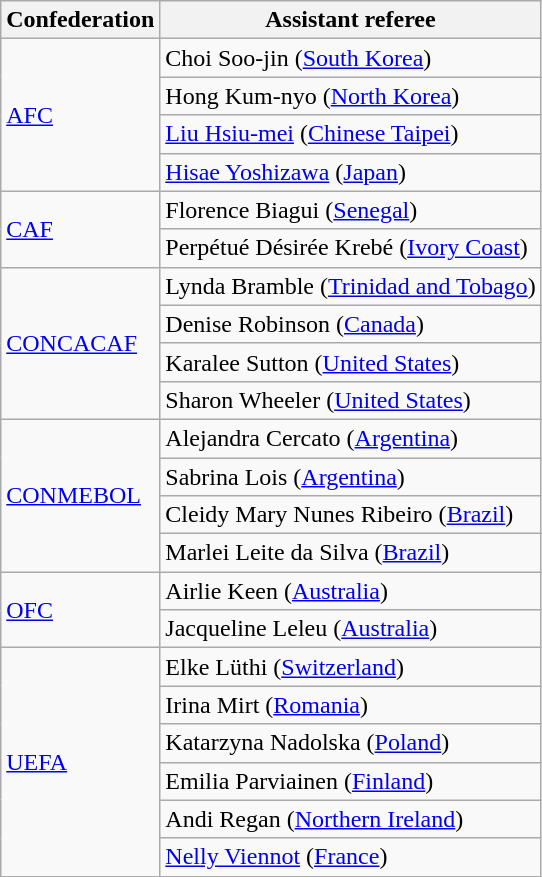<table class="wikitable">
<tr>
<th>Confederation</th>
<th>Assistant referee</th>
</tr>
<tr>
<td rowspan="4"><a href='#'>AFC</a></td>
<td>Choi Soo-jin (<a href='#'>South Korea</a>)</td>
</tr>
<tr>
<td>Hong Kum-nyo (<a href='#'>North Korea</a>)</td>
</tr>
<tr>
<td><a href='#'>Liu Hsiu-mei</a> (<a href='#'>Chinese Taipei</a>)</td>
</tr>
<tr>
<td><a href='#'>Hisae Yoshizawa</a> (<a href='#'>Japan</a>)</td>
</tr>
<tr>
<td rowspan="2"><a href='#'>CAF</a></td>
<td>Florence Biagui (<a href='#'>Senegal</a>)</td>
</tr>
<tr>
<td>Perpétué Désirée Krebé (<a href='#'>Ivory Coast</a>)</td>
</tr>
<tr>
<td rowspan="4"><a href='#'>CONCACAF</a></td>
<td>Lynda Bramble (<a href='#'>Trinidad and Tobago</a>)</td>
</tr>
<tr>
<td>Denise Robinson (<a href='#'>Canada</a>)</td>
</tr>
<tr>
<td>Karalee Sutton (<a href='#'>United States</a>)</td>
</tr>
<tr>
<td>Sharon Wheeler (<a href='#'>United States</a>)</td>
</tr>
<tr>
<td rowspan="4"><a href='#'>CONMEBOL</a></td>
<td>Alejandra Cercato (<a href='#'>Argentina</a>)</td>
</tr>
<tr>
<td>Sabrina Lois (<a href='#'>Argentina</a>)</td>
</tr>
<tr>
<td>Cleidy Mary Nunes Ribeiro (<a href='#'>Brazil</a>)</td>
</tr>
<tr>
<td>Marlei Leite da Silva (<a href='#'>Brazil</a>)</td>
</tr>
<tr>
<td rowspan="2"><a href='#'>OFC</a></td>
<td>Airlie Keen (<a href='#'>Australia</a>)</td>
</tr>
<tr>
<td>Jacqueline Leleu (<a href='#'>Australia</a>)</td>
</tr>
<tr>
<td rowspan="6"><a href='#'>UEFA</a></td>
<td>Elke Lüthi (<a href='#'>Switzerland</a>)</td>
</tr>
<tr>
<td>Irina Mirt (<a href='#'>Romania</a>)</td>
</tr>
<tr>
<td>Katarzyna Nadolska (<a href='#'>Poland</a>)</td>
</tr>
<tr>
<td>Emilia Parviainen (<a href='#'>Finland</a>)</td>
</tr>
<tr>
<td>Andi Regan (<a href='#'>Northern Ireland</a>)</td>
</tr>
<tr>
<td><a href='#'>Nelly Viennot</a> (<a href='#'>France</a>)</td>
</tr>
</table>
